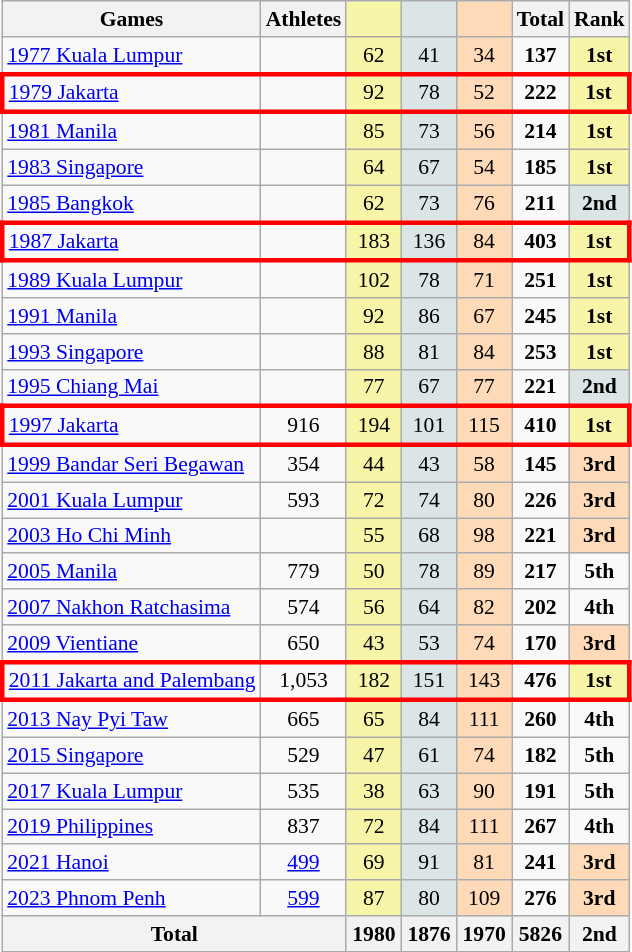<table class="wikitable sortable" style="text-align:center; font-size:90%;">
<tr>
<th>Games</th>
<th>Athletes</th>
<th scope="col" width="30" style="background:#F7F6A8;"></th>
<th scope="col" width="30" style="background:#DCE5E5;"></th>
<th scope="col" width="30" style="background:#FFDAB9;"></th>
<th width="30">Total</th>
<th width="30">Rank</th>
</tr>
<tr>
<td align="left"> <a href='#'>1977 Kuala Lumpur</a></td>
<td></td>
<td style="background:#F7F6A8;">62</td>
<td style="background:#DCE5E5;">41</td>
<td style="background:#FFDAB9;">34</td>
<td><strong>137</strong></td>
<td bgcolor="f7f6a8"><strong>1st</strong></td>
</tr>
<tr style="border: 3px solid red">
<td align="left"> <a href='#'>1979 Jakarta</a></td>
<td></td>
<td style="background:#F7F6A8;">92</td>
<td style="background:#DCE5E5;">78</td>
<td style="background:#FFDAB9;">52</td>
<td><strong>222</strong></td>
<td bgcolor="f7f6a8"><strong>1st</strong></td>
</tr>
<tr>
<td align="left"> <a href='#'>1981 Manila</a></td>
<td></td>
<td style="background:#F7F6A8;">85</td>
<td style="background:#DCE5E5;">73</td>
<td style="background:#FFDAB9;">56</td>
<td><strong>214</strong></td>
<td bgcolor="f7f6a8"><strong>1st</strong></td>
</tr>
<tr>
<td align="left"> <a href='#'>1983 Singapore</a></td>
<td></td>
<td style="background:#F7F6A8;">64</td>
<td style="background:#DCE5E5;">67</td>
<td style="background:#FFDAB9;">54</td>
<td><strong>185</strong></td>
<td bgcolor="f7f6a8"><strong>1st</strong></td>
</tr>
<tr>
<td align="left"> <a href='#'>1985 Bangkok</a></td>
<td></td>
<td style="background:#F7F6A8;">62</td>
<td style="background:#DCE5E5;">73</td>
<td style="background:#FFDAB9;">76</td>
<td><strong>211</strong></td>
<td bgcolor="dce5e5"><strong>2nd</strong></td>
</tr>
<tr style="border: 3px solid red">
<td align="left"> <a href='#'>1987 Jakarta</a></td>
<td></td>
<td style="background:#F7F6A8;">183</td>
<td style="background:#DCE5E5;">136</td>
<td style="background:#FFDAB9;">84</td>
<td><strong>403</strong></td>
<td bgcolor="f7f6a8"><strong>1st</strong></td>
</tr>
<tr>
<td align="left"> <a href='#'>1989 Kuala Lumpur</a></td>
<td></td>
<td style="background:#F7F6A8;">102</td>
<td style="background:#DCE5E5;">78</td>
<td style="background:#FFDAB9;">71</td>
<td><strong>251</strong></td>
<td bgcolor="f7f6a8"><strong>1st</strong></td>
</tr>
<tr>
<td align="left"> <a href='#'>1991 Manila</a></td>
<td></td>
<td style="background:#F7F6A8;">92</td>
<td style="background:#DCE5E5;">86</td>
<td style="background:#FFDAB9;">67</td>
<td><strong>245</strong></td>
<td bgcolor="f7f6a8"><strong>1st</strong></td>
</tr>
<tr>
<td align="left"> <a href='#'>1993 Singapore</a></td>
<td></td>
<td style="background:#F7F6A8;">88</td>
<td style="background:#DCE5E5;">81</td>
<td style="background:#FFDAB9;">84</td>
<td><strong>253</strong></td>
<td bgcolor="f7f6a8"><strong>1st</strong></td>
</tr>
<tr>
<td align="left"> <a href='#'>1995 Chiang Mai</a></td>
<td></td>
<td style="background:#F7F6A8;">77</td>
<td style="background:#DCE5E5;">67</td>
<td style="background:#FFDAB9;">77</td>
<td><strong>221</strong></td>
<td bgcolor="dce5e5"><strong>2nd</strong></td>
</tr>
<tr style="border: 3px solid red">
<td align="left"> <a href='#'>1997 Jakarta</a></td>
<td>916</td>
<td style="background:#F7F6A8;">194</td>
<td style="background:#DCE5E5;">101</td>
<td style="background:#FFDAB9;">115</td>
<td><strong>410</strong></td>
<td bgcolor="f7f6a8"><strong>1st</strong></td>
</tr>
<tr>
<td align="left"> <a href='#'>1999 Bandar Seri Begawan</a></td>
<td>354</td>
<td style="background:#F7F6A8;">44</td>
<td style="background:#DCE5E5;">43</td>
<td style="background:#FFDAB9;">58</td>
<td><strong>145</strong></td>
<td bgcolor="ffdab9"><strong>3rd</strong></td>
</tr>
<tr>
<td align="left"> <a href='#'>2001 Kuala Lumpur</a></td>
<td>593</td>
<td style="background:#F7F6A8;">72</td>
<td style="background:#DCE5E5;">74</td>
<td style="background:#FFDAB9;">80</td>
<td><strong>226</strong></td>
<td bgcolor="ffdab9"><strong>3rd</strong></td>
</tr>
<tr>
<td align="left"> <a href='#'>2003 Ho Chi Minh</a></td>
<td></td>
<td style="background:#F7F6A8;">55</td>
<td style="background:#DCE5E5;">68</td>
<td style="background:#FFDAB9;">98</td>
<td><strong>221</strong></td>
<td bgcolor="ffdab9"><strong>3rd</strong></td>
</tr>
<tr>
<td align="left"> <a href='#'>2005 Manila</a></td>
<td>779</td>
<td style="background:#F7F6A8;">50</td>
<td style="background:#DCE5E5;">78</td>
<td style="background:#FFDAB9;">89</td>
<td><strong>217</strong></td>
<td><strong>5th</strong></td>
</tr>
<tr>
<td align="left"> <a href='#'>2007 Nakhon Ratchasima</a></td>
<td>574</td>
<td style="background:#F7F6A8;">56</td>
<td style="background:#DCE5E5;">64</td>
<td style="background:#FFDAB9;">82</td>
<td><strong>202</strong></td>
<td><strong>4th</strong></td>
</tr>
<tr>
<td align="left"> <a href='#'>2009 Vientiane</a></td>
<td>650</td>
<td style="background:#F7F6A8;">43</td>
<td style="background:#DCE5E5;">53</td>
<td style="background:#FFDAB9;">74</td>
<td><strong>170</strong></td>
<td bgcolor="ffdab9"><strong>3rd</strong></td>
</tr>
<tr style="border: 3px solid red">
<td align="left"> <a href='#'>2011 Jakarta and Palembang</a></td>
<td>1,053</td>
<td style="background:#F7F6A8;">182</td>
<td style="background:#DCE5E5;">151</td>
<td style="background:#FFDAB9;">143</td>
<td><strong>476</strong></td>
<td bgcolor="f7f6a8"><strong>1st</strong></td>
</tr>
<tr>
<td align="left"> <a href='#'>2013 Nay Pyi Taw</a></td>
<td>665</td>
<td style="background:#F7F6A8;">65</td>
<td style="background:#DCE5E5;">84</td>
<td style="background:#FFDAB9;">111</td>
<td><strong>260</strong></td>
<td><strong>4th</strong></td>
</tr>
<tr>
<td align="left"> <a href='#'>2015 Singapore</a></td>
<td>529</td>
<td style="background:#F7F6A8;">47</td>
<td style="background:#DCE5E5;">61</td>
<td style="background:#FFDAB9;">74</td>
<td><strong>182</strong></td>
<td><strong>5th</strong></td>
</tr>
<tr>
<td align="left"> <a href='#'>2017 Kuala Lumpur</a></td>
<td>535</td>
<td style="background:#F7F6A8;">38</td>
<td style="background:#DCE5E5;">63</td>
<td style="background:#FFDAB9;">90</td>
<td><strong>191</strong></td>
<td><strong>5th</strong></td>
</tr>
<tr>
<td align="left"> <a href='#'>2019 Philippines</a></td>
<td>837</td>
<td style="background:#F7F6A8;">72</td>
<td style="background:#DCE5E5;">84</td>
<td style="background:#FFDAB9;">111</td>
<td><strong>267</strong></td>
<td><strong>4th</strong></td>
</tr>
<tr>
<td align="left"> <a href='#'>2021 Hanoi</a></td>
<td><a href='#'>499</a></td>
<td style="background:#F7F6A8;">69</td>
<td style="background:#DCE5E5;">91</td>
<td style="background:#FFDAB9;">81</td>
<td><strong>241</strong></td>
<td bgcolor="ffdab9"><strong>3rd</strong></td>
</tr>
<tr>
<td align="left"> <a href='#'>2023 Phnom Penh</a></td>
<td><a href='#'>599</a></td>
<td style="background:#F7F6A8;">87</td>
<td style="background:#DCE5E5;">80</td>
<td style="background:#FFDAB9;">109</td>
<td><strong>276</strong></td>
<td bgcolor="ffdab9"><strong>3rd</strong></td>
</tr>
<tr>
<th colspan="2">Total</th>
<th><strong>1980</strong></th>
<th><strong>1876</strong></th>
<th><strong>1970</strong></th>
<th><strong>5826</strong></th>
<th>2nd</th>
</tr>
</table>
